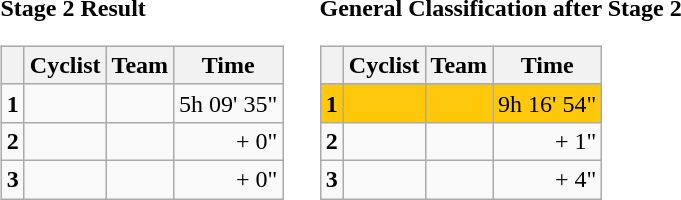<table>
<tr>
<td><strong>Stage 2 Result</strong><br><table class="wikitable">
<tr>
<th></th>
<th>Cyclist</th>
<th>Team</th>
<th>Time</th>
</tr>
<tr>
<td><strong>1</strong></td>
<td></td>
<td></td>
<td align=right>5h 09' 35"</td>
</tr>
<tr>
<td><strong>2</strong></td>
<td></td>
<td></td>
<td align=right>+ 0"</td>
</tr>
<tr>
<td><strong>3</strong></td>
<td></td>
<td></td>
<td align=right>+ 0"</td>
</tr>
</table>
</td>
<td></td>
<td><strong>General Classification after Stage 2</strong><br><table class="wikitable">
<tr>
<th></th>
<th>Cyclist</th>
<th>Team</th>
<th>Time</th>
</tr>
<tr>
</tr>
<tr style="background:#ffc80b">
<td><strong>1</strong></td>
<td></td>
<td></td>
<td align=right>9h 16' 54"</td>
</tr>
<tr>
<td><strong>2</strong></td>
<td></td>
<td></td>
<td align=right>+ 1"</td>
</tr>
<tr>
<td><strong>3</strong></td>
<td></td>
<td></td>
<td align=right>+ 4"</td>
</tr>
</table>
</td>
</tr>
</table>
